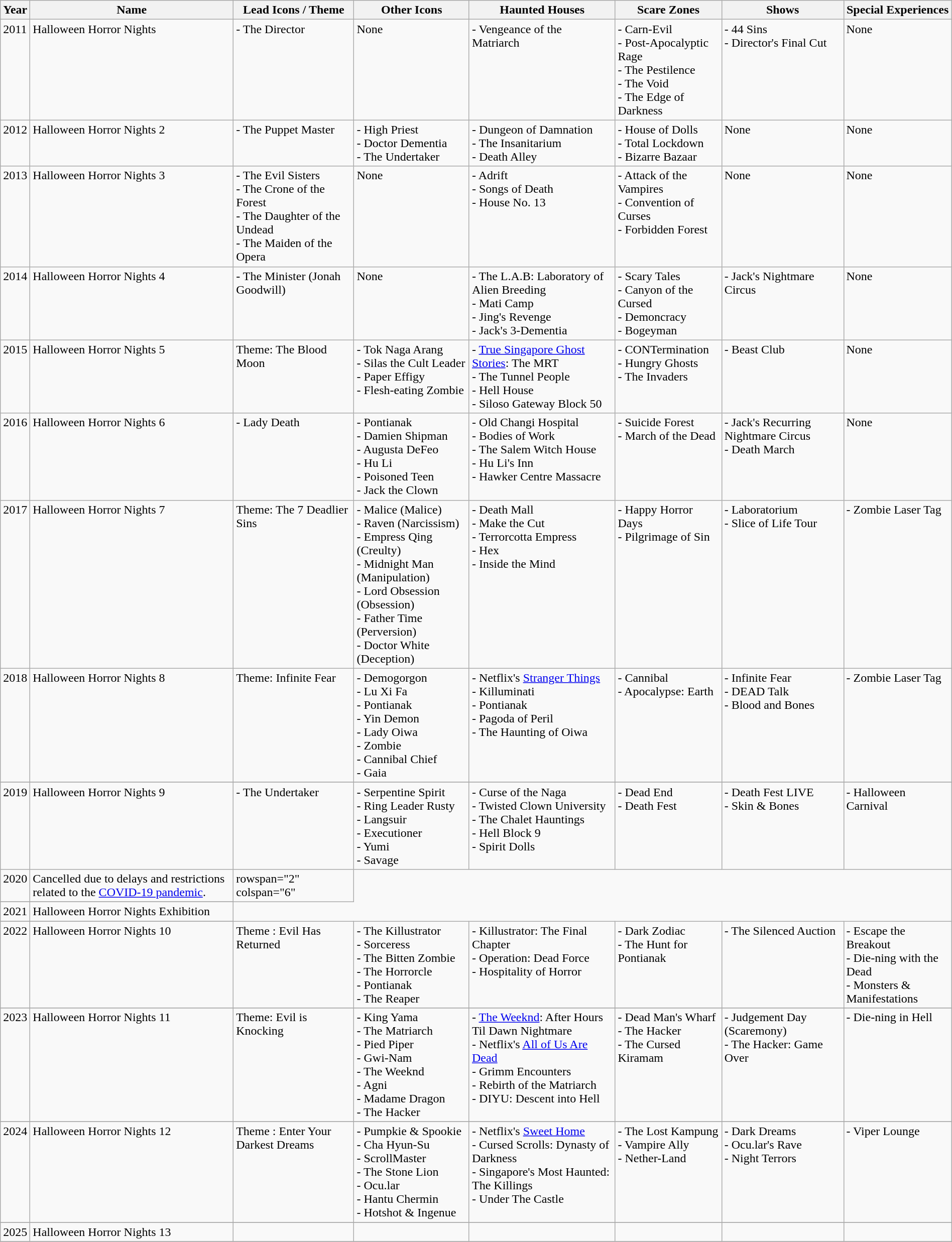<table class="wikitable collapsible collapsed" style="width:100%">
<tr>
<th>Year</th>
<th>Name</th>
<th>Lead Icons / Theme</th>
<th>Other Icons</th>
<th>Haunted Houses</th>
<th>Scare Zones</th>
<th>Shows</th>
<th>Special Experiences</th>
</tr>
<tr valign="top">
<td>2011</td>
<td>Halloween Horror Nights</td>
<td>- The Director</td>
<td>None</td>
<td>- Vengeance of the Matriarch</td>
<td>- Carn-Evil<br>- Post-Apocalyptic Rage<br>- The Pestilence<br>- The Void<br>- The Edge of Darkness</td>
<td>- 44 Sins<br>- Director's Final Cut</td>
<td>None</td>
</tr>
<tr valign="top">
<td>2012</td>
<td>Halloween Horror Nights 2</td>
<td>- The Puppet Master</td>
<td>- High Priest<br>- Doctor Dementia<br>- The Undertaker</td>
<td>- Dungeon of Damnation<br>- The Insanitarium<br>- Death Alley</td>
<td>- House of Dolls<br>- Total Lockdown<br>- Bizarre Bazaar</td>
<td>None</td>
<td>None</td>
</tr>
<tr valign="top">
<td>2013</td>
<td>Halloween Horror Nights 3</td>
<td>- The Evil Sisters<br>- The Crone of the Forest<br>- The Daughter of the Undead<br>- The Maiden of the Opera</td>
<td>None</td>
<td>- Adrift<br>- Songs of Death<br>- House No. 13</td>
<td>- Attack of the Vampires<br>- Convention of Curses<br>- Forbidden Forest</td>
<td>None</td>
<td>None</td>
</tr>
<tr valign="top">
<td>2014</td>
<td>Halloween Horror Nights 4</td>
<td>- The Minister (Jonah Goodwill)</td>
<td>None</td>
<td>- The L.A.B: Laboratory of Alien Breeding<br>- Mati Camp<br>- Jing's Revenge<br>- Jack's 3-Dementia</td>
<td>- Scary Tales<br>- Canyon of the Cursed<br>- Demoncracy<br>- Bogeyman</td>
<td>- Jack's Nightmare Circus</td>
<td>None</td>
</tr>
<tr valign="top">
<td>2015</td>
<td>Halloween Horror Nights 5</td>
<td>Theme: The Blood Moon</td>
<td>- Tok Naga Arang<br>- Silas the Cult Leader<br>- Paper Effigy<br>- Flesh-eating Zombie</td>
<td>- <a href='#'>True Singapore Ghost Stories</a>: The MRT<br>- The Tunnel People<br>- Hell House<br>- Siloso Gateway Block 50</td>
<td>- CONTermination<br>- Hungry Ghosts<br>- The Invaders</td>
<td>- Beast Club</td>
<td>None</td>
</tr>
<tr valign="top">
<td>2016</td>
<td>Halloween Horror Nights 6</td>
<td>- Lady Death</td>
<td>- Pontianak<br>- Damien Shipman<br>- Augusta DeFeo<br>- Hu Li<br>- Poisoned Teen<br>- Jack the Clown</td>
<td>- Old Changi Hospital<br>- Bodies of Work<br>- The Salem Witch House<br>- Hu Li's Inn<br>- Hawker Centre Massacre</td>
<td>- Suicide Forest<br>- March of the Dead</td>
<td>- Jack's Recurring Nightmare Circus<br>- Death March</td>
<td>None</td>
</tr>
<tr valign="top">
<td>2017</td>
<td>Halloween Horror Nights 7</td>
<td>Theme: The 7 Deadlier Sins</td>
<td>- Malice (Malice)<br>- Raven (Narcissism)<br>- Empress Qing (Creulty)<br>- Midnight Man (Manipulation)<br>- Lord Obsession (Obsession)<br>- Father Time (Perversion)<br>- Doctor White (Deception)</td>
<td>- Death Mall<br>- Make the Cut<br>- Terrorcotta Empress<br>- Hex<br>- Inside the Mind</td>
<td>- Happy Horror Days<br>- Pilgrimage of Sin</td>
<td>- Laboratorium<br>- Slice of Life Tour</td>
<td>- Zombie Laser Tag</td>
</tr>
<tr valign="top">
<td>2018</td>
<td>Halloween Horror Nights 8</td>
<td>Theme: Infinite Fear</td>
<td>- Demogorgon<br>- Lu Xi Fa<br>- Pontianak<br>- Yin Demon<br>- Lady Oiwa<br>- Zombie<br>- Cannibal Chief<br>- Gaia</td>
<td>- Netflix's <a href='#'>Stranger Things</a><br>- Killuminati<br>- Pontianak<br>- Pagoda of Peril<br>- The Haunting of Oiwa</td>
<td>- Cannibal<br>- Apocalypse: Earth</td>
<td>- Infinite Fear<br>- DEAD Talk<br>- Blood and Bones</td>
<td>- Zombie Laser Tag</td>
</tr>
<tr>
</tr>
<tr valign="top">
<td>2019</td>
<td>Halloween Horror Nights 9</td>
<td>- The Undertaker</td>
<td>- Serpentine Spirit<br>- Ring Leader Rusty<br>- Langsuir<br>- Executioner<br>- Yumi<br>- Savage</td>
<td>- Curse of the Naga<br>- Twisted Clown University<br>- The Chalet Hauntings<br>- Hell Block 9<br>- Spirit Dolls</td>
<td>- Dead End<br>- Death Fest</td>
<td>- Death Fest LIVE<br>- Skin & Bones</td>
<td>- Halloween Carnival</td>
</tr>
<tr valign="top">
<td>2020</td>
<td>Cancelled due to delays and restrictions related to the <a href='#'>COVID-19 pandemic</a>.</td>
<td>rowspan="2" colspan="6" </td>
</tr>
<tr>
</tr>
<tr valign="top">
<td>2021</td>
<td>Halloween Horror Nights Exhibition</td>
</tr>
<tr>
</tr>
<tr valign="top">
<td>2022</td>
<td>Halloween Horror Nights 10</td>
<td>Theme : Evil Has Returned</td>
<td>- The Killustrator<br>- Sorceress<br>- The Bitten Zombie<br>- The Horrorcle<br>- Pontianak<br>- The Reaper</td>
<td>- Killustrator: The Final Chapter <br>- Operation: Dead Force <br>- Hospitality of Horror</td>
<td>- Dark Zodiac<br>- The Hunt for Pontianak</td>
<td>- The Silenced Auction</td>
<td>- Escape the Breakout <br>- Die-ning with the Dead <br>- Monsters & Manifestations</td>
</tr>
<tr>
</tr>
<tr valign="top">
<td>2023</td>
<td>Halloween Horror Nights 11</td>
<td>Theme: Evil is Knocking</td>
<td>- King Yama<br>- The Matriarch<br>- Pied Piper<br>- Gwi-Nam<br>- The Weeknd<br>- Agni<br>- Madame Dragon<br>- The Hacker</td>
<td>- <a href='#'>The Weeknd</a>: After Hours Til Dawn Nightmare<br>- Netflix's <a href='#'>All of Us Are Dead</a><br>- Grimm Encounters<br>- Rebirth of the Matriarch<br>- DIYU: Descent into Hell</td>
<td>- Dead Man's Wharf<br>- The Hacker<br>- The Cursed Kiramam</td>
<td>- Judgement Day (Scaremony)<br>- The Hacker: Game Over</td>
<td>- Die-ning in Hell</td>
</tr>
<tr>
</tr>
<tr valign="top">
<td>2024</td>
<td>Halloween Horror Nights 12</td>
<td>Theme : Enter Your Darkest Dreams</td>
<td>- Pumpkie & Spookie<br>- Cha Hyun-Su<br>- ScrollMaster<br>- The Stone Lion<br>- Ocu.lar<br>- Hantu Chermin<br>- Hotshot & Ingenue</td>
<td>- Netflix's <a href='#'>Sweet Home</a><br>- Cursed Scrolls: Dynasty of Darkness<br>- Singapore's Most Haunted: The Killings<br>- Under The Castle</td>
<td>- The Lost Kampung<br>- Vampire Ally<br>- Nether-Land</td>
<td>- Dark Dreams<br>- Ocu.lar's Rave<br>- Night Terrors</td>
<td>- Viper Lounge</td>
</tr>
<tr>
</tr>
<tr valign="top">
<td>2025</td>
<td>Halloween Horror Nights 13</td>
<td></td>
<td></td>
<td></td>
<td></td>
<td></td>
<td></td>
</tr>
<tr>
</tr>
</table>
